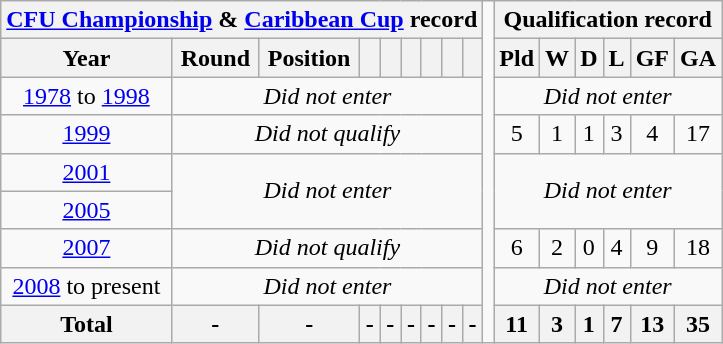<table class="wikitable" style="text-align: center;">
<tr>
<th colspan=9><a href='#'>CFU Championship</a> & <a href='#'>Caribbean Cup</a> record</th>
<td rowspan=9></td>
<th colspan=6>Qualification record</th>
</tr>
<tr>
<th>Year</th>
<th>Round</th>
<th>Position</th>
<th></th>
<th></th>
<th></th>
<th></th>
<th></th>
<th></th>
<th>Pld</th>
<th>W</th>
<th>D</th>
<th>L</th>
<th>GF</th>
<th>GA</th>
</tr>
<tr>
<td> <a href='#'>1978</a> to   <a href='#'>1998</a></td>
<td colspan=8><em>Did not enter</em></td>
<td colspan=6><em>Did not enter</em></td>
</tr>
<tr>
<td> <a href='#'>1999</a></td>
<td colspan=8><em>Did not qualify</em></td>
<td>5</td>
<td>1</td>
<td>1</td>
<td>3</td>
<td>4</td>
<td>17</td>
</tr>
<tr>
<td> <a href='#'>2001</a></td>
<td colspan=8 rowspan=2><em>Did not enter</em></td>
<td colspan=6 rowspan=2><em>Did not enter</em></td>
</tr>
<tr>
<td> <a href='#'>2005</a></td>
</tr>
<tr>
<td> <a href='#'>2007</a></td>
<td colspan=8><em>Did not qualify</em></td>
<td>6</td>
<td>2</td>
<td>0</td>
<td>4</td>
<td>9</td>
<td>18</td>
</tr>
<tr>
<td> <a href='#'>2008</a> to present</td>
<td colspan=8><em>Did not enter</em></td>
<td colspan=6><em>Did not enter</em></td>
</tr>
<tr>
<th>Total</th>
<th>-</th>
<th>-</th>
<th>-</th>
<th>-</th>
<th>-</th>
<th>-</th>
<th>-</th>
<th>-</th>
<th>11</th>
<th>3</th>
<th>1</th>
<th>7</th>
<th>13</th>
<th>35</th>
</tr>
</table>
